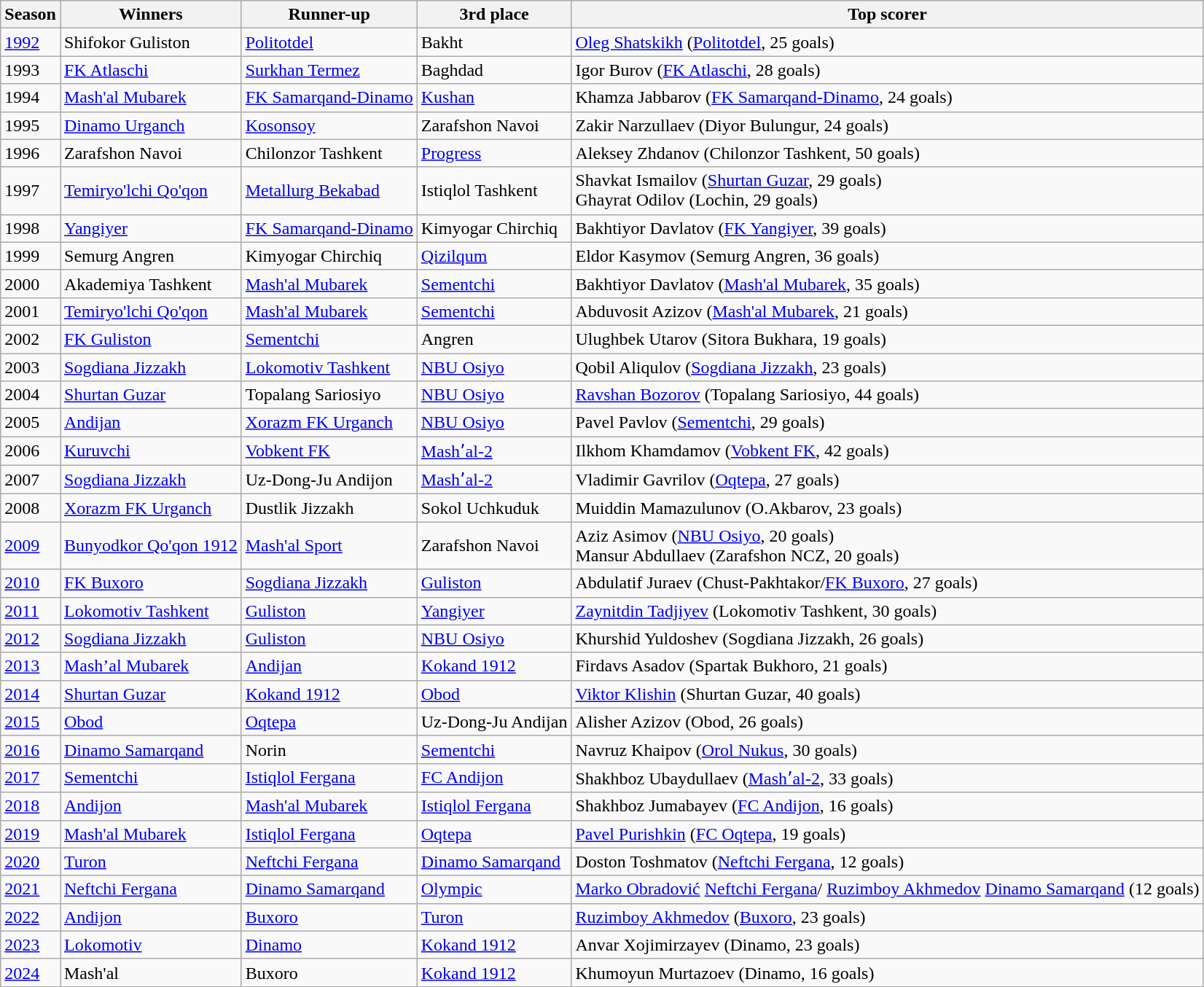<table class="wikitable">
<tr>
<th>Season</th>
<th>Winners</th>
<th>Runner-up</th>
<th>3rd place</th>
<th>Top scorer</th>
</tr>
<tr>
<td><a href='#'>1992</a></td>
<td>Shifokor Guliston</td>
<td><a href='#'>Politotdel</a></td>
<td>Bakht</td>
<td> <a href='#'>Oleg Shatskikh</a> (<a href='#'>Politotdel</a>, 25 goals)</td>
</tr>
<tr>
<td>1993</td>
<td><a href='#'>FK Atlaschi</a></td>
<td><a href='#'>Surkhan Termez</a></td>
<td>Baghdad</td>
<td> Igor Burov (<a href='#'>FK Atlaschi</a>, 28 goals)</td>
</tr>
<tr>
<td>1994</td>
<td><a href='#'>Mash'al Mubarek</a></td>
<td><a href='#'>FK Samarqand-Dinamo</a></td>
<td><a href='#'>Kushan</a></td>
<td> Khamza Jabbarov (<a href='#'>FK Samarqand-Dinamo</a>, 24 goals)</td>
</tr>
<tr>
<td>1995</td>
<td><a href='#'>Dinamo Urganch</a></td>
<td><a href='#'>Kosonsoy</a></td>
<td>Zarafshon Navoi</td>
<td> Zakir Narzullaev (Diyor Bulungur, 24 goals)</td>
</tr>
<tr>
<td>1996</td>
<td>Zarafshon Navoi</td>
<td>Chilonzor Tashkent</td>
<td><a href='#'>Progress</a></td>
<td> Aleksey Zhdanov (Chilonzor Tashkent, 50 goals)</td>
</tr>
<tr>
<td>1997</td>
<td><a href='#'>Temiryo'lchi Qo'qon</a></td>
<td><a href='#'>Metallurg Bekabad</a></td>
<td>Istiqlol Tashkent</td>
<td> Shavkat Ismailov (<a href='#'>Shurtan Guzar</a>, 29 goals)<br> Ghayrat Odilov (Lochin, 29 goals)</td>
</tr>
<tr>
<td>1998</td>
<td><a href='#'>Yangiyer</a></td>
<td><a href='#'>FK Samarqand-Dinamo</a></td>
<td>Kimyogar Chirchiq</td>
<td> Bakhtiyor Davlatov (<a href='#'>FK Yangiyer</a>, 39 goals)</td>
</tr>
<tr>
<td>1999</td>
<td>Semurg Angren</td>
<td>Kimyogar Chirchiq</td>
<td><a href='#'>Qizilqum</a></td>
<td> Eldor Kasymov (Semurg Angren, 36 goals)</td>
</tr>
<tr>
<td>2000</td>
<td>Akademiya Tashkent</td>
<td><a href='#'>Mash'al Mubarek</a></td>
<td><a href='#'>Sementchi</a></td>
<td> Bakhtiyor Davlatov (<a href='#'>Mash'al Mubarek</a>, 35 goals)</td>
</tr>
<tr>
<td>2001</td>
<td><a href='#'>Temiryo'lchi Qo'qon</a></td>
<td><a href='#'>Mash'al Mubarek</a></td>
<td><a href='#'>Sementchi</a></td>
<td> Abduvosit Azizov (<a href='#'>Mash'al Mubarek</a>, 21 goals)</td>
</tr>
<tr>
<td>2002</td>
<td><a href='#'>FK Guliston</a></td>
<td><a href='#'>Sementchi</a></td>
<td>Angren</td>
<td> Ulughbek Utarov (Sitora Bukhara, 19 goals)</td>
</tr>
<tr>
<td>2003</td>
<td><a href='#'>Sogdiana Jizzakh</a></td>
<td><a href='#'>Lokomotiv Tashkent</a></td>
<td><a href='#'>NBU Osiyo</a></td>
<td> Qobil Aliqulov (<a href='#'>Sogdiana Jizzakh</a>, 23 goals)</td>
</tr>
<tr>
<td>2004</td>
<td><a href='#'>Shurtan Guzar</a></td>
<td>Topalang Sariosiyo</td>
<td><a href='#'>NBU Osiyo</a></td>
<td> <a href='#'>Ravshan Bozorov</a> (Topalang Sariosiyo, 44 goals)</td>
</tr>
<tr>
<td>2005</td>
<td><a href='#'>Andijan</a></td>
<td><a href='#'>Xorazm FK Urganch</a></td>
<td><a href='#'>NBU Osiyo</a></td>
<td> Pavel Pavlov (<a href='#'>Sementchi</a>, 29 goals)</td>
</tr>
<tr>
<td>2006</td>
<td><a href='#'>Kuruvchi</a></td>
<td><a href='#'>Vobkent FK</a></td>
<td><a href='#'>Mashʼal-2</a></td>
<td> Ilkhom Khamdamov (<a href='#'>Vobkent FK</a>, 42 goals)</td>
</tr>
<tr>
<td>2007</td>
<td><a href='#'>Sogdiana Jizzakh</a></td>
<td>Uz-Dong-Ju Andijon</td>
<td><a href='#'>Mashʼal-2</a></td>
<td> Vladimir Gavrilov (<a href='#'>Oqtepa</a>, 27 goals)</td>
</tr>
<tr>
<td>2008</td>
<td><a href='#'>Xorazm FK Urganch</a></td>
<td>Dustlik Jizzakh</td>
<td>Sokol Uchkuduk</td>
<td> Muiddin Mamazulunov (O.Akbarov, 23 goals)</td>
</tr>
<tr>
<td><a href='#'>2009</a></td>
<td><a href='#'>Bunyodkor Qo'qon 1912</a></td>
<td><a href='#'>Mash'al Sport</a></td>
<td>Zarafshon Navoi</td>
<td> Aziz Asimov (<a href='#'>NBU Osiyo</a>, 20 goals)<br>  Mansur Abdullaev (Zarafshon NCZ, 20 goals)</td>
</tr>
<tr>
<td><a href='#'>2010</a></td>
<td><a href='#'>FK Buxoro</a></td>
<td><a href='#'>Sogdiana Jizzakh</a></td>
<td><a href='#'>Guliston</a></td>
<td> Abdulatif Juraev (Chust-Pakhtakor/<a href='#'>FK Buxoro</a>, 27 goals)</td>
</tr>
<tr>
<td><a href='#'>2011</a></td>
<td><a href='#'>Lokomotiv Tashkent</a></td>
<td><a href='#'>Guliston</a></td>
<td><a href='#'>Yangiyer</a></td>
<td> <a href='#'>Zaynitdin Tadjiyev</a> (Lokomotiv Tashkent, 30 goals)</td>
</tr>
<tr>
<td><a href='#'>2012</a></td>
<td><a href='#'>Sogdiana Jizzakh</a></td>
<td><a href='#'>Guliston</a></td>
<td><a href='#'>NBU Osiyo</a></td>
<td> Khurshid Yuldoshev (Sogdiana Jizzakh, 26 goals)</td>
</tr>
<tr>
<td><a href='#'>2013</a></td>
<td><a href='#'>Mash’al Mubarek</a></td>
<td><a href='#'>Andijan</a></td>
<td><a href='#'>Kokand 1912</a></td>
<td> Firdavs Asadov (Spartak Bukhoro, 21 goals)</td>
</tr>
<tr>
<td><a href='#'>2014</a></td>
<td><a href='#'>Shurtan Guzar</a></td>
<td><a href='#'>Kokand 1912</a></td>
<td><a href='#'>Obod</a></td>
<td> <a href='#'>Viktor Klishin</a> (Shurtan Guzar, 40 goals)</td>
</tr>
<tr>
<td><a href='#'>2015</a></td>
<td><a href='#'>Obod</a></td>
<td><a href='#'>Oqtepa</a></td>
<td>Uz-Dong-Ju Andijan</td>
<td> Alisher Azizov (Obod, 26 goals)</td>
</tr>
<tr>
<td><a href='#'>2016</a></td>
<td><a href='#'>Dinamo Samarqand</a></td>
<td>Norin</td>
<td><a href='#'>Sementchi</a></td>
<td> Navruz Khaipov (<a href='#'>Orol Nukus</a>, 30 goals)</td>
</tr>
<tr>
<td><a href='#'>2017</a></td>
<td><a href='#'>Sementchi</a></td>
<td><a href='#'>Istiqlol Fergana</a></td>
<td><a href='#'>FC Andijon</a></td>
<td> Shakhboz Ubaydullaev (<a href='#'>Mashʼal-2</a>, 33 goals)</td>
</tr>
<tr>
<td><a href='#'>2018</a></td>
<td><a href='#'>Andijon</a></td>
<td><a href='#'>Mash'al Mubarek</a></td>
<td><a href='#'>Istiqlol Fergana</a></td>
<td> Shakhboz Jumabayev (<a href='#'>FC Andijon</a>, 16 goals)</td>
</tr>
<tr>
<td><a href='#'>2019</a></td>
<td><a href='#'>Mash'al Mubarek</a></td>
<td><a href='#'>Istiqlol Fergana</a></td>
<td><a href='#'>Oqtepa</a></td>
<td> <a href='#'>Pavel Purishkin</a> (<a href='#'>FC Oqtepa</a>, 19 goals)</td>
</tr>
<tr>
<td><a href='#'>2020</a></td>
<td><a href='#'>Turon</a></td>
<td><a href='#'>Neftchi Fergana</a></td>
<td><a href='#'>Dinamo Samarqand</a></td>
<td> Doston Toshmatov (<a href='#'>Neftchi Fergana</a>, 12 goals)</td>
</tr>
<tr>
<td><a href='#'>2021</a></td>
<td><a href='#'>Neftchi Fergana</a></td>
<td><a href='#'>Dinamo Samarqand</a></td>
<td><a href='#'>Olympic</a></td>
<td> <a href='#'>Marko Obradović</a> <a href='#'>Neftchi Fergana</a>/ <a href='#'>Ruzimboy Akhmedov</a> <a href='#'>Dinamo Samarqand</a> (12 goals)</td>
</tr>
<tr>
<td><a href='#'>2022</a></td>
<td><a href='#'>Andijon</a></td>
<td><a href='#'>Buxoro</a></td>
<td><a href='#'>Turon</a></td>
<td> <a href='#'>Ruzimboy Akhmedov</a> (<a href='#'>Buxoro</a>, 23 goals)</td>
</tr>
<tr>
<td><a href='#'>2023</a></td>
<td><a href='#'>Lokomotiv</a></td>
<td><a href='#'>Dinamo</a></td>
<td><a href='#'>Kokand 1912</a></td>
<td> Anvar Xojimirzayev (Dinamo, 23 goals)</td>
</tr>
<tr>
<td><a href='#'>2024</a></td>
<td>Mash'al</td>
<td>Buxoro</td>
<td><a href='#'>Kokand 1912</a></td>
<td> Khumoyun Murtazoev (Dinamo, 16 goals)</td>
</tr>
<tr>
</tr>
</table>
